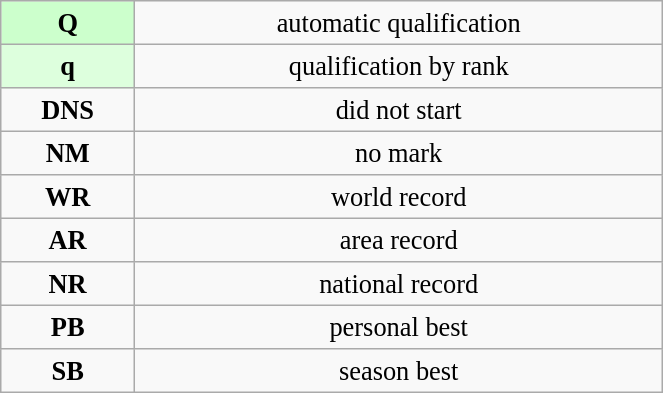<table class="wikitable" style=" text-align:center; font-size:110%;" width="35%">
<tr>
<td bgcolor="ccffcc"><strong>Q</strong></td>
<td>automatic qualification</td>
</tr>
<tr>
<td bgcolor="ddffdd"><strong>q</strong></td>
<td>qualification by rank</td>
</tr>
<tr>
<td><strong>DNS</strong></td>
<td>did not start</td>
</tr>
<tr>
<td><strong>NM</strong></td>
<td>no mark</td>
</tr>
<tr>
<td><strong>WR</strong></td>
<td>world record</td>
</tr>
<tr>
<td><strong>AR</strong></td>
<td>area record</td>
</tr>
<tr>
<td><strong>NR</strong></td>
<td>national record</td>
</tr>
<tr>
<td><strong>PB</strong></td>
<td>personal best</td>
</tr>
<tr>
<td><strong>SB</strong></td>
<td>season best</td>
</tr>
</table>
